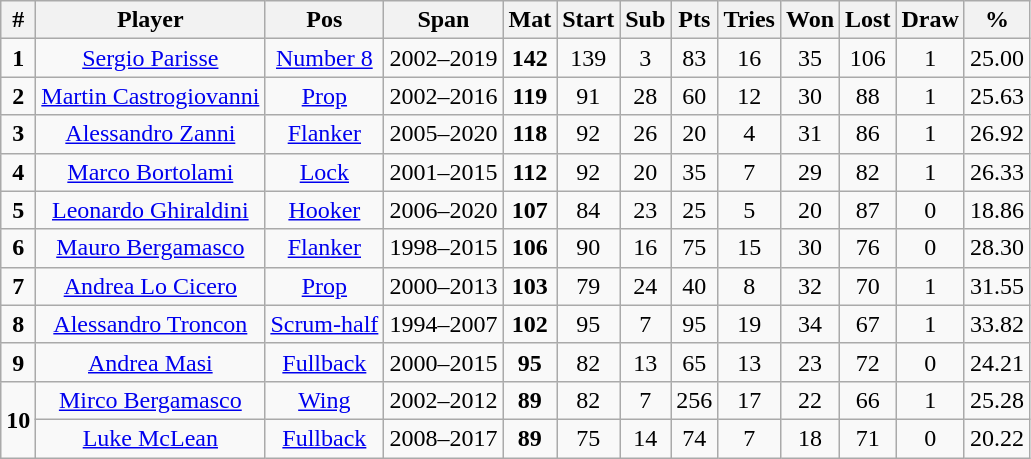<table class="wikitable" style="text-align:center;">
<tr>
<th>#</th>
<th>Player</th>
<th>Pos</th>
<th>Span</th>
<th>Mat</th>
<th>Start</th>
<th>Sub</th>
<th>Pts</th>
<th>Tries</th>
<th>Won</th>
<th>Lost</th>
<th>Draw</th>
<th>%</th>
</tr>
<tr>
<td><strong>1</strong></td>
<td><a href='#'>Sergio Parisse</a></td>
<td><a href='#'>Number 8</a></td>
<td>2002–2019</td>
<td><strong>142</strong></td>
<td>139</td>
<td>3</td>
<td>83</td>
<td>16</td>
<td>35</td>
<td>106</td>
<td>1</td>
<td>25.00</td>
</tr>
<tr>
<td><strong>2</strong></td>
<td><a href='#'>Martin Castrogiovanni</a></td>
<td><a href='#'>Prop</a></td>
<td>2002–2016</td>
<td><strong>119</strong></td>
<td>91</td>
<td>28</td>
<td>60</td>
<td>12</td>
<td>30</td>
<td>88</td>
<td>1</td>
<td>25.63</td>
</tr>
<tr>
<td><strong>3</strong></td>
<td><a href='#'>Alessandro Zanni</a></td>
<td><a href='#'>Flanker</a></td>
<td>2005–2020</td>
<td><strong>118</strong></td>
<td>92</td>
<td>26</td>
<td>20</td>
<td>4</td>
<td>31</td>
<td>86</td>
<td>1</td>
<td>26.92</td>
</tr>
<tr>
<td><strong>4</strong></td>
<td><a href='#'>Marco Bortolami</a></td>
<td><a href='#'>Lock</a></td>
<td>2001–2015</td>
<td><strong>112</strong></td>
<td>92</td>
<td>20</td>
<td>35</td>
<td>7</td>
<td>29</td>
<td>82</td>
<td>1</td>
<td>26.33</td>
</tr>
<tr>
<td><strong>5</strong></td>
<td><a href='#'>Leonardo Ghiraldini</a></td>
<td><a href='#'>Hooker</a></td>
<td>2006–2020</td>
<td><strong>107</strong></td>
<td>84</td>
<td>23</td>
<td>25</td>
<td>5</td>
<td>20</td>
<td>87</td>
<td>0</td>
<td>18.86</td>
</tr>
<tr>
<td><strong>6</strong></td>
<td><a href='#'>Mauro Bergamasco</a></td>
<td><a href='#'>Flanker</a></td>
<td>1998–2015</td>
<td><strong>106</strong></td>
<td>90</td>
<td>16</td>
<td>75</td>
<td>15</td>
<td>30</td>
<td>76</td>
<td>0</td>
<td>28.30</td>
</tr>
<tr>
<td><strong>7</strong></td>
<td><a href='#'>Andrea Lo Cicero</a></td>
<td><a href='#'>Prop</a></td>
<td>2000–2013</td>
<td><strong>103</strong></td>
<td>79</td>
<td>24</td>
<td>40</td>
<td>8</td>
<td>32</td>
<td>70</td>
<td>1</td>
<td>31.55</td>
</tr>
<tr>
<td><strong>8</strong></td>
<td><a href='#'>Alessandro Troncon</a></td>
<td><a href='#'>Scrum-half</a></td>
<td>1994–2007</td>
<td><strong>102</strong></td>
<td>95</td>
<td>7</td>
<td>95</td>
<td>19</td>
<td>34</td>
<td>67</td>
<td>1</td>
<td>33.82</td>
</tr>
<tr>
<td><strong>9</strong></td>
<td><a href='#'>Andrea Masi</a></td>
<td><a href='#'>Fullback</a></td>
<td>2000–2015</td>
<td><strong>95</strong></td>
<td>82</td>
<td>13</td>
<td>65</td>
<td>13</td>
<td>23</td>
<td>72</td>
<td>0</td>
<td>24.21</td>
</tr>
<tr>
<td rowspan=2><strong>10</strong></td>
<td><a href='#'>Mirco Bergamasco</a></td>
<td><a href='#'>Wing</a></td>
<td>2002–2012</td>
<td><strong>89</strong></td>
<td>82</td>
<td>7</td>
<td>256</td>
<td>17</td>
<td>22</td>
<td>66</td>
<td>1</td>
<td>25.28</td>
</tr>
<tr>
<td><a href='#'>Luke McLean</a></td>
<td><a href='#'>Fullback</a></td>
<td>2008–2017</td>
<td><strong>89</strong></td>
<td>75</td>
<td>14</td>
<td>74</td>
<td>7</td>
<td>18</td>
<td>71</td>
<td>0</td>
<td>20.22</td>
</tr>
</table>
